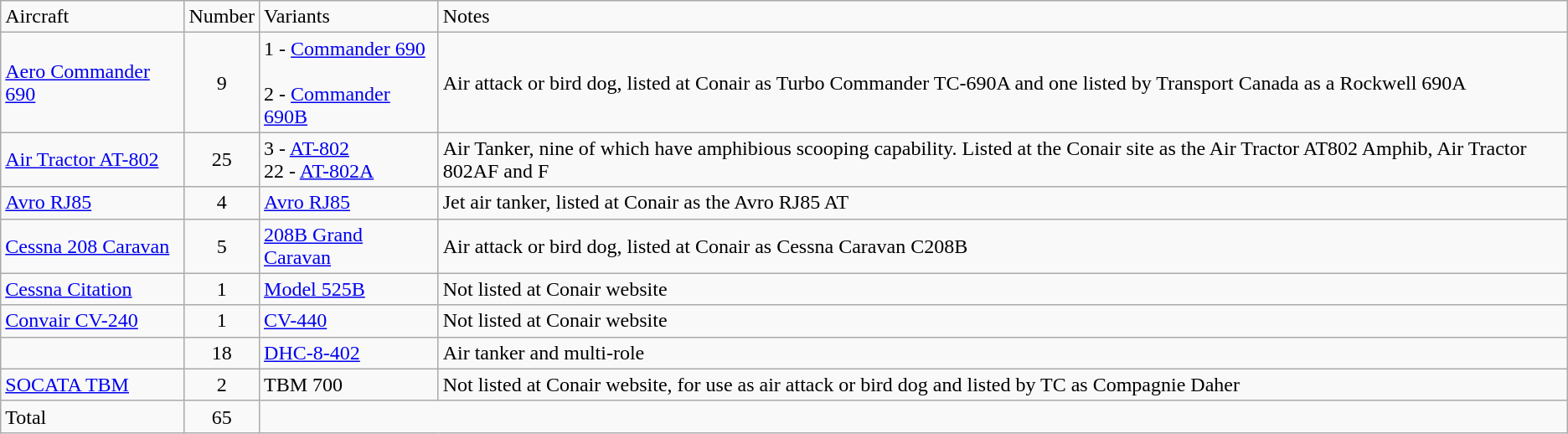<table class="wikitable" style="border-collapse:collapse;text-align:left">
<tr>
<td>Aircraft</td>
<td>Number</td>
<td>Variants</td>
<td>Notes</td>
</tr>
<tr>
<td><a href='#'>Aero Commander 690</a></td>
<td align=center>9</td>
<td>1 - <a href='#'>Commander 690</a><br><br>2 - <a href='#'>Commander 690B</a></td>
<td>Air attack or bird dog, listed at Conair as Turbo Commander TC-690A and one listed by Transport Canada as a Rockwell 690A</td>
</tr>
<tr>
<td><a href='#'>Air Tractor AT-802</a></td>
<td align=center>25</td>
<td>3 - <a href='#'>AT-802</a><br>22 - <a href='#'>AT-802A</a></td>
<td>Air Tanker, nine of which have amphibious scooping capability. Listed at the Conair site as the Air Tractor AT802 Amphib, Air Tractor 802AF and F</td>
</tr>
<tr>
<td><a href='#'>Avro RJ85</a></td>
<td align=center>4</td>
<td><a href='#'>Avro RJ85</a></td>
<td>Jet air tanker, listed at Conair as the Avro RJ85 AT</td>
</tr>
<tr>
<td><a href='#'>Cessna 208 Caravan</a></td>
<td align=center>5</td>
<td><a href='#'>208B Grand Caravan</a></td>
<td>Air attack or bird dog, listed at Conair as Cessna Caravan C208B</td>
</tr>
<tr>
<td><a href='#'>Cessna Citation</a></td>
<td align=center>1</td>
<td><a href='#'>Model 525B</a></td>
<td>Not listed at Conair website</td>
</tr>
<tr>
<td><a href='#'>Convair CV-240</a></td>
<td align=center>1</td>
<td><a href='#'>CV-440</a></td>
<td>Not listed at Conair website</td>
</tr>
<tr>
<td></td>
<td align="center">18</td>
<td><a href='#'>DHC-8-402</a></td>
<td>Air tanker and multi-role</td>
</tr>
<tr>
<td><a href='#'>SOCATA TBM</a></td>
<td align="center">2</td>
<td>TBM 700</td>
<td>Not listed at Conair website, for use as air attack or bird dog and listed by TC as Compagnie Daher</td>
</tr>
<tr>
<td>Total</td>
<td align="center">65</td>
<td colspan="3"></td>
</tr>
</table>
